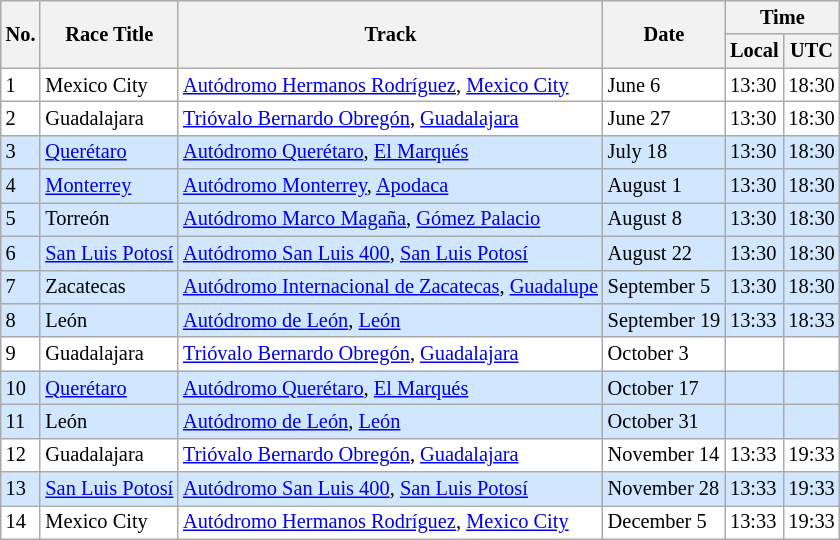<table class="wikitable" style="font-size:85%;">
<tr>
<th rowspan=2>No.</th>
<th rowspan=2>Race Title</th>
<th rowspan=2>Track</th>
<th rowspan=2>Date</th>
<th colspan=2>Time</th>
</tr>
<tr>
<th>Local</th>
<th>UTC</th>
</tr>
<tr style="background:#FFFFFF;">
<td>1</td>
<td>Mexico City</td>
<td> <a href='#'>Autódromo Hermanos Rodríguez</a>, <a href='#'>Mexico City</a></td>
<td>June 6</td>
<td>13:30</td>
<td>18:30</td>
</tr>
<tr style="background:#FFFFFF;">
<td>2</td>
<td>Guadalajara</td>
<td> <a href='#'>Trióvalo Bernardo Obregón</a>, <a href='#'>Guadalajara</a></td>
<td>June 27</td>
<td>13:30</td>
<td>18:30</td>
</tr>
<tr style="background:#D0E7FF;">
<td>3</td>
<td><a href='#'>Querétaro</a></td>
<td> <a href='#'>Autódromo Querétaro</a>, <a href='#'>El Marqués</a></td>
<td>July 18</td>
<td>13:30</td>
<td>18:30</td>
</tr>
<tr style="background:#D0E7FF;">
<td>4</td>
<td><a href='#'>Monterrey</a></td>
<td> <a href='#'>Autódromo Monterrey</a>, <a href='#'>Apodaca</a></td>
<td>August 1</td>
<td>13:30</td>
<td>18:30</td>
</tr>
<tr style="background:#D0E7FF;">
<td>5</td>
<td>Torreón</td>
<td> <a href='#'>Autódromo Marco Magaña</a>, <a href='#'>Gómez Palacio</a></td>
<td>August 8</td>
<td>13:30</td>
<td>18:30</td>
</tr>
<tr style="background:#D0E7FF;">
<td>6</td>
<td><a href='#'>San Luis Potosí</a></td>
<td> <a href='#'>Autódromo San Luis 400</a>, <a href='#'>San Luis Potosí</a></td>
<td>August 22</td>
<td>13:30</td>
<td>18:30</td>
</tr>
<tr style="background:#D0E7FF;">
<td>7</td>
<td>Zacatecas</td>
<td> <a href='#'>Autódromo Internacional de Zacatecas</a>, <a href='#'>Guadalupe</a></td>
<td>September 5</td>
<td>13:30</td>
<td>18:30</td>
</tr>
<tr style="background:#D0E7FF;">
<td>8</td>
<td>León</td>
<td> <a href='#'>Autódromo de León</a>, <a href='#'>León</a></td>
<td>September 19</td>
<td>13:33</td>
<td>18:33</td>
</tr>
<tr style="background:#FFFFFF;">
<td>9</td>
<td>Guadalajara</td>
<td> <a href='#'>Trióvalo Bernardo Obregón</a>, <a href='#'>Guadalajara</a></td>
<td>October 3</td>
<td></td>
<td></td>
</tr>
<tr style="background:#D0E7FF;">
<td>10</td>
<td><a href='#'>Querétaro</a></td>
<td> <a href='#'>Autódromo Querétaro</a>, <a href='#'>El Marqués</a></td>
<td>October 17</td>
<td></td>
<td></td>
</tr>
<tr style="background:#D0E7FF;">
<td>11</td>
<td>León</td>
<td> <a href='#'>Autódromo de León</a>, <a href='#'>León</a></td>
<td>October 31</td>
<td></td>
<td></td>
</tr>
<tr style="background:#FFFFFF;">
<td>12</td>
<td>Guadalajara</td>
<td> <a href='#'>Trióvalo Bernardo Obregón</a>, <a href='#'>Guadalajara</a></td>
<td>November 14</td>
<td>13:33</td>
<td>19:33</td>
</tr>
<tr style="background:#D0E7FF;">
<td>13</td>
<td><a href='#'>San Luis Potosí</a></td>
<td> <a href='#'>Autódromo San Luis 400</a>, <a href='#'>San Luis Potosí</a></td>
<td>November 28</td>
<td>13:33</td>
<td>19:33</td>
</tr>
<tr style="background:#FFFFFF;">
<td>14</td>
<td>Mexico City</td>
<td> <a href='#'>Autódromo Hermanos Rodríguez</a>, <a href='#'>Mexico City</a></td>
<td>December 5</td>
<td>13:33</td>
<td>19:33</td>
</tr>
</table>
